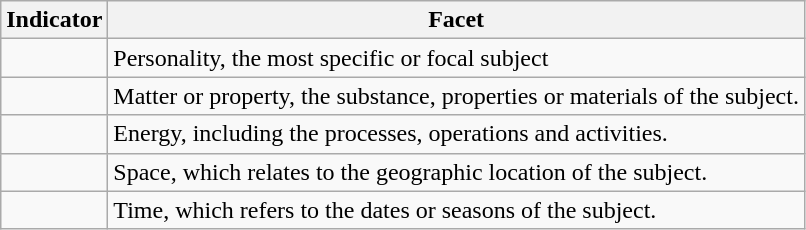<table class="wikitable">
<tr>
<th>Indicator</th>
<th>Facet</th>
</tr>
<tr>
<td style="text-align: center;"><strong></strong></td>
<td>Personality, the most specific or focal subject</td>
</tr>
<tr>
<td style="text-align: center;"><strong></strong></td>
<td>Matter or property, the substance, properties or materials of the subject.</td>
</tr>
<tr>
<td style="text-align: center;"><strong></strong></td>
<td>Energy, including the processes, operations and activities.</td>
</tr>
<tr>
<td style="text-align: center;"><strong></strong></td>
<td>Space, which relates to the geographic location of the subject.</td>
</tr>
<tr>
<td style="text-align: center;"><strong></strong></td>
<td>Time, which refers to the dates or seasons of the subject.</td>
</tr>
</table>
